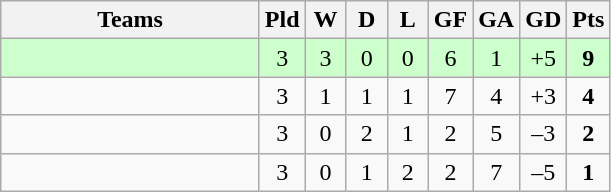<table class="wikitable" style="text-align: center;">
<tr>
<th width=165>Teams</th>
<th width=20>Pld</th>
<th width=20>W</th>
<th width=20>D</th>
<th width=20>L</th>
<th width=20>GF</th>
<th width=20>GA</th>
<th width=20>GD</th>
<th width=20>Pts</th>
</tr>
<tr align=center style="background:#ccffcc;">
<td style="text-align:left;"></td>
<td>3</td>
<td>3</td>
<td>0</td>
<td>0</td>
<td>6</td>
<td>1</td>
<td>+5</td>
<td><strong>9</strong></td>
</tr>
<tr align=center>
<td style="text-align:left;"></td>
<td>3</td>
<td>1</td>
<td>1</td>
<td>1</td>
<td>7</td>
<td>4</td>
<td>+3</td>
<td><strong>4</strong></td>
</tr>
<tr align=center>
<td style="text-align:left;"></td>
<td>3</td>
<td>0</td>
<td>2</td>
<td>1</td>
<td>2</td>
<td>5</td>
<td>–3</td>
<td><strong>2</strong></td>
</tr>
<tr align=center>
<td style="text-align:left;"></td>
<td>3</td>
<td>0</td>
<td>1</td>
<td>2</td>
<td>2</td>
<td>7</td>
<td>–5</td>
<td><strong>1</strong></td>
</tr>
</table>
